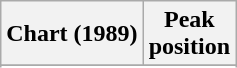<table class="wikitable sortable">
<tr>
<th align="left">Chart (1989)</th>
<th align="center">Peak<br>position</th>
</tr>
<tr>
</tr>
<tr>
</tr>
</table>
